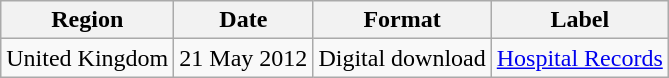<table class=wikitable>
<tr>
<th>Region</th>
<th>Date</th>
<th>Format</th>
<th>Label</th>
</tr>
<tr>
<td>United Kingdom</td>
<td>21 May 2012</td>
<td>Digital download</td>
<td><a href='#'>Hospital Records</a></td>
</tr>
</table>
